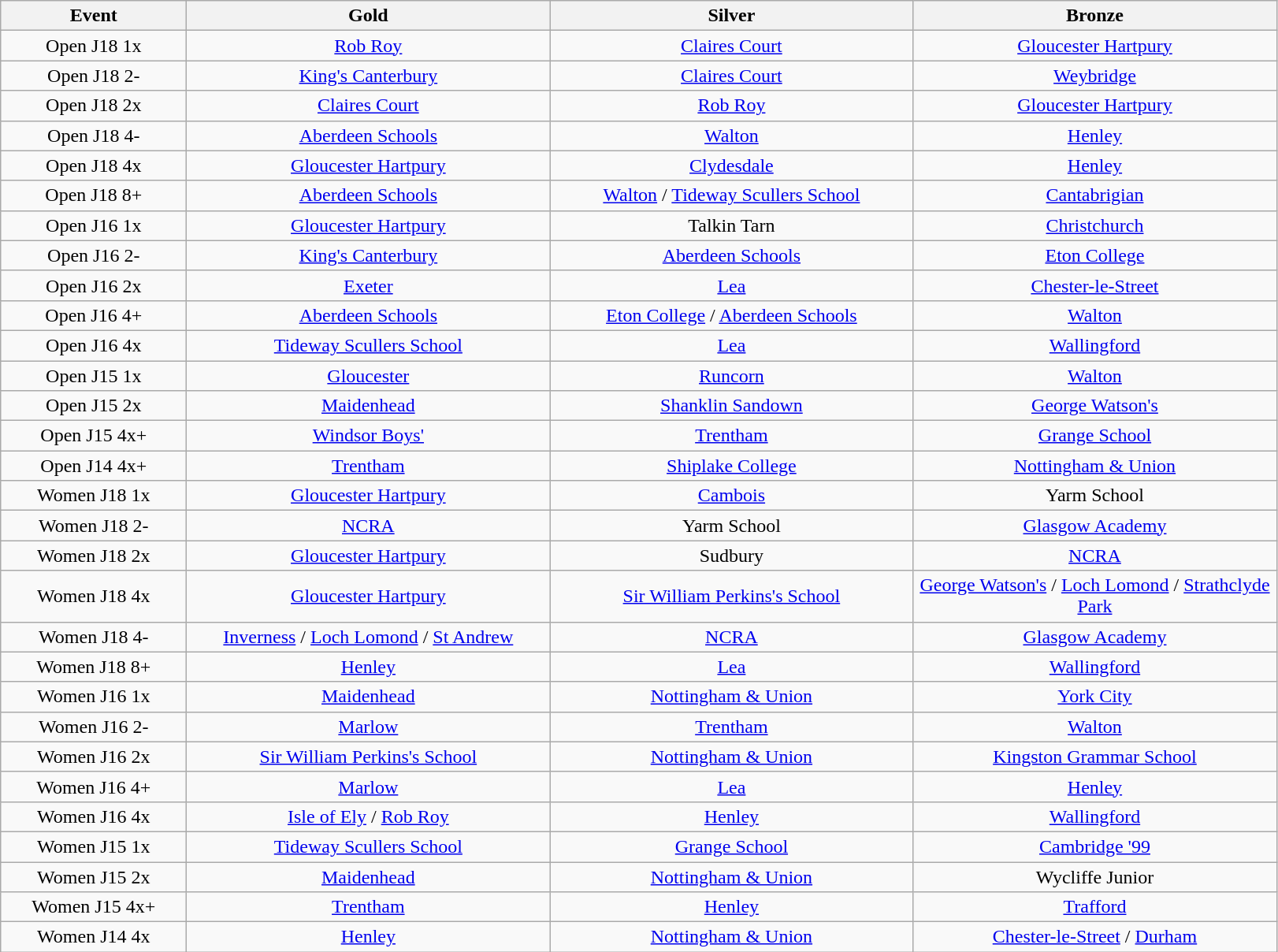<table class="wikitable" style="text-align:center">
<tr>
<th width=150>Event</th>
<th width=300>Gold</th>
<th width=300>Silver</th>
<th width=300>Bronze</th>
</tr>
<tr>
<td>Open J18 1x</td>
<td><a href='#'>Rob Roy</a></td>
<td><a href='#'>Claires Court</a></td>
<td><a href='#'>Gloucester Hartpury</a></td>
</tr>
<tr>
<td>Open J18 2-</td>
<td><a href='#'>King's Canterbury</a></td>
<td><a href='#'>Claires Court</a></td>
<td><a href='#'>Weybridge</a></td>
</tr>
<tr>
<td>Open J18 2x</td>
<td><a href='#'>Claires Court</a></td>
<td><a href='#'>Rob Roy</a></td>
<td><a href='#'>Gloucester Hartpury</a></td>
</tr>
<tr>
<td>Open J18 4-</td>
<td><a href='#'>Aberdeen Schools</a></td>
<td><a href='#'>Walton</a></td>
<td><a href='#'>Henley</a></td>
</tr>
<tr>
<td>Open J18 4x</td>
<td><a href='#'>Gloucester Hartpury</a></td>
<td><a href='#'>Clydesdale</a></td>
<td><a href='#'>Henley</a></td>
</tr>
<tr>
<td>Open J18 8+</td>
<td><a href='#'>Aberdeen Schools</a></td>
<td><a href='#'>Walton</a> / <a href='#'>Tideway Scullers School</a></td>
<td><a href='#'>Cantabrigian</a></td>
</tr>
<tr>
<td>Open J16 1x</td>
<td><a href='#'>Gloucester Hartpury</a></td>
<td>Talkin Tarn</td>
<td><a href='#'>Christchurch</a></td>
</tr>
<tr>
<td>Open J16 2-</td>
<td><a href='#'>King's Canterbury</a></td>
<td><a href='#'>Aberdeen Schools</a></td>
<td><a href='#'>Eton College</a></td>
</tr>
<tr>
<td>Open J16 2x</td>
<td><a href='#'>Exeter</a></td>
<td><a href='#'>Lea</a></td>
<td><a href='#'>Chester-le-Street</a></td>
</tr>
<tr>
<td>Open J16 4+</td>
<td><a href='#'>Aberdeen Schools</a></td>
<td><a href='#'>Eton College</a>  / <a href='#'>Aberdeen Schools</a></td>
<td><a href='#'>Walton</a></td>
</tr>
<tr>
<td>Open J16 4x</td>
<td><a href='#'>Tideway Scullers School</a></td>
<td><a href='#'>Lea</a></td>
<td><a href='#'>Wallingford</a></td>
</tr>
<tr>
<td>Open J15 1x</td>
<td><a href='#'>Gloucester</a></td>
<td><a href='#'>Runcorn</a></td>
<td><a href='#'>Walton</a></td>
</tr>
<tr>
<td>Open J15 2x</td>
<td><a href='#'>Maidenhead</a></td>
<td><a href='#'>Shanklin Sandown</a></td>
<td><a href='#'>George Watson's</a></td>
</tr>
<tr>
<td>Open J15 4x+</td>
<td><a href='#'>Windsor Boys'</a></td>
<td><a href='#'>Trentham</a></td>
<td><a href='#'>Grange School</a></td>
</tr>
<tr>
<td>Open J14 4x+</td>
<td><a href='#'>Trentham</a></td>
<td><a href='#'>Shiplake College</a></td>
<td><a href='#'>Nottingham & Union</a></td>
</tr>
<tr>
<td>Women J18 1x</td>
<td><a href='#'>Gloucester Hartpury</a></td>
<td><a href='#'>Cambois</a></td>
<td>Yarm School</td>
</tr>
<tr>
<td>Women J18 2-</td>
<td><a href='#'>NCRA</a></td>
<td>Yarm School</td>
<td><a href='#'>Glasgow Academy</a></td>
</tr>
<tr>
<td>Women J18 2x</td>
<td><a href='#'>Gloucester Hartpury</a></td>
<td>Sudbury</td>
<td><a href='#'>NCRA</a></td>
</tr>
<tr>
<td>Women J18 4x</td>
<td><a href='#'>Gloucester Hartpury</a></td>
<td><a href='#'>Sir William Perkins's School</a></td>
<td><a href='#'>George Watson's</a> / <a href='#'>Loch Lomond</a> / <a href='#'>Strathclyde Park</a></td>
</tr>
<tr>
<td>Women J18 4-</td>
<td><a href='#'>Inverness</a> / <a href='#'>Loch Lomond</a> / <a href='#'>St Andrew</a></td>
<td><a href='#'>NCRA</a></td>
<td><a href='#'>Glasgow Academy</a></td>
</tr>
<tr>
<td>Women J18 8+</td>
<td><a href='#'>Henley</a></td>
<td><a href='#'>Lea</a></td>
<td><a href='#'>Wallingford</a></td>
</tr>
<tr>
<td>Women J16 1x</td>
<td><a href='#'>Maidenhead</a></td>
<td><a href='#'>Nottingham & Union</a></td>
<td><a href='#'>York City</a></td>
</tr>
<tr>
<td>Women J16 2-</td>
<td><a href='#'>Marlow</a></td>
<td><a href='#'>Trentham</a></td>
<td><a href='#'>Walton</a></td>
</tr>
<tr>
<td>Women J16 2x</td>
<td><a href='#'>Sir William Perkins's School</a></td>
<td><a href='#'>Nottingham & Union</a></td>
<td><a href='#'>Kingston Grammar School</a></td>
</tr>
<tr>
<td>Women J16 4+</td>
<td><a href='#'>Marlow</a></td>
<td><a href='#'>Lea</a></td>
<td><a href='#'>Henley</a></td>
</tr>
<tr>
<td>Women J16 4x</td>
<td><a href='#'>Isle of Ely</a> / <a href='#'>Rob Roy</a></td>
<td><a href='#'>Henley</a></td>
<td><a href='#'>Wallingford</a></td>
</tr>
<tr>
<td>Women J15 1x</td>
<td><a href='#'>Tideway Scullers School</a></td>
<td><a href='#'>Grange School</a></td>
<td><a href='#'>Cambridge '99</a></td>
</tr>
<tr>
<td>Women J15 2x</td>
<td><a href='#'>Maidenhead</a></td>
<td><a href='#'>Nottingham & Union</a></td>
<td>Wycliffe Junior</td>
</tr>
<tr>
<td>Women J15 4x+</td>
<td><a href='#'>Trentham</a></td>
<td><a href='#'>Henley</a></td>
<td><a href='#'>Trafford</a></td>
</tr>
<tr>
<td>Women J14 4x</td>
<td><a href='#'>Henley</a></td>
<td><a href='#'>Nottingham & Union</a></td>
<td><a href='#'>Chester-le-Street</a> / <a href='#'>Durham</a></td>
</tr>
</table>
